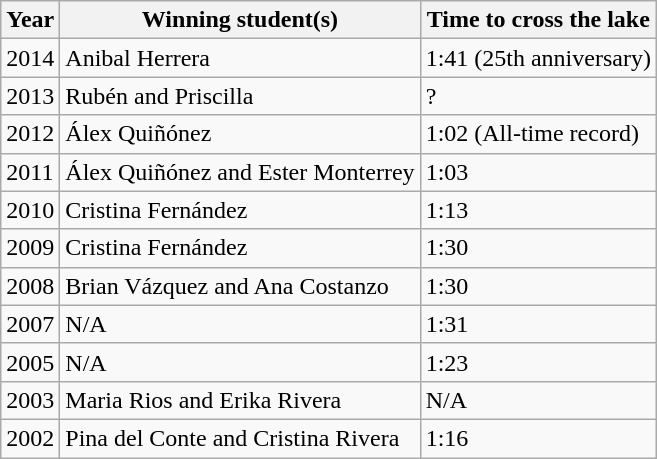<table class="wikitable">
<tr>
<th>Year</th>
<th>Winning student(s)</th>
<th>Time to cross the lake</th>
</tr>
<tr>
<td>2014</td>
<td>Anibal Herrera</td>
<td>1:41 (25th anniversary)</td>
</tr>
<tr>
<td>2013</td>
<td>Rubén and Priscilla</td>
<td>?</td>
</tr>
<tr>
<td>2012</td>
<td>Álex Quiñónez</td>
<td>1:02 (All-time record)</td>
</tr>
<tr>
<td>2011</td>
<td>Álex Quiñónez and Ester Monterrey</td>
<td>1:03</td>
</tr>
<tr>
<td>2010</td>
<td>Cristina Fernández</td>
<td>1:13</td>
</tr>
<tr>
<td>2009</td>
<td>Cristina Fernández</td>
<td>1:30</td>
</tr>
<tr>
<td>2008</td>
<td>Brian Vázquez and Ana Costanzo</td>
<td>1:30</td>
</tr>
<tr>
<td>2007</td>
<td>N/A</td>
<td>1:31</td>
</tr>
<tr>
<td>2005</td>
<td>N/A</td>
<td>1:23</td>
</tr>
<tr>
<td>2003</td>
<td>Maria Rios and Erika Rivera</td>
<td>N/A</td>
</tr>
<tr>
<td>2002</td>
<td>Pina del Conte and Cristina Rivera</td>
<td>1:16</td>
</tr>
</table>
